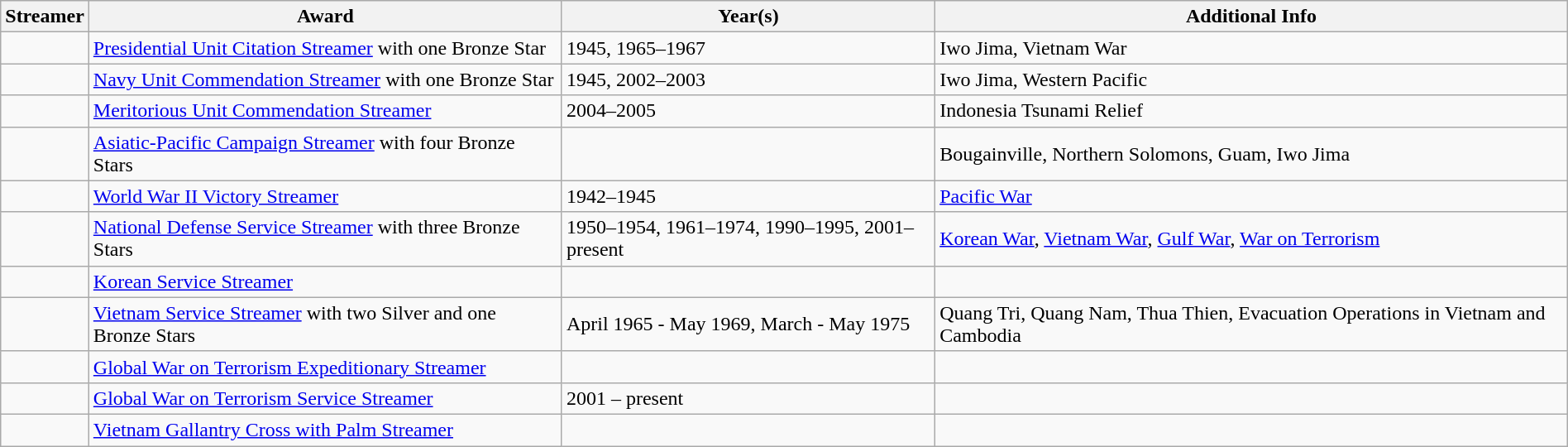<table class="wikitable" style="margin:auto;">
<tr>
<th>Streamer</th>
<th>Award</th>
<th>Year(s)</th>
<th>Additional Info</th>
</tr>
<tr>
<td></td>
<td><a href='#'>Presidential Unit Citation Streamer</a> with one Bronze Star</td>
<td>1945, 1965–1967</td>
<td>Iwo Jima, Vietnam War</td>
</tr>
<tr>
<td></td>
<td><a href='#'>Navy Unit Commendation Streamer</a> with one Bronze Star</td>
<td>1945, 2002–2003</td>
<td>Iwo Jima, Western Pacific</td>
</tr>
<tr>
<td></td>
<td><a href='#'>Meritorious Unit Commendation Streamer</a></td>
<td>2004–2005</td>
<td>Indonesia Tsunami Relief</td>
</tr>
<tr>
<td></td>
<td><a href='#'>Asiatic-Pacific Campaign Streamer</a> with four Bronze Stars</td>
<td><br></td>
<td>Bougainville, Northern Solomons, Guam, Iwo Jima</td>
</tr>
<tr>
<td></td>
<td><a href='#'>World War II Victory Streamer</a></td>
<td>1942–1945</td>
<td><a href='#'>Pacific War</a></td>
</tr>
<tr>
<td></td>
<td><a href='#'>National Defense Service Streamer</a> with three Bronze Stars</td>
<td>1950–1954, 1961–1974, 1990–1995, 2001–present</td>
<td><a href='#'>Korean War</a>, <a href='#'>Vietnam War</a>, <a href='#'>Gulf War</a>, <a href='#'>War on Terrorism</a></td>
</tr>
<tr>
<td></td>
<td><a href='#'>Korean Service Streamer</a></td>
<td><br></td>
<td><br></td>
</tr>
<tr>
<td></td>
<td><a href='#'>Vietnam Service Streamer</a> with two Silver and one Bronze Stars</td>
<td>April 1965 - May 1969, March - May 1975</td>
<td>Quang Tri, Quang Nam, Thua Thien, Evacuation Operations in Vietnam and Cambodia</td>
</tr>
<tr>
<td></td>
<td><a href='#'>Global War on Terrorism Expeditionary Streamer</a></td>
<td><br></td>
<td><br></td>
</tr>
<tr>
<td></td>
<td><a href='#'>Global War on Terrorism Service Streamer</a></td>
<td>2001 – present</td>
<td><br></td>
</tr>
<tr>
<td></td>
<td><a href='#'>Vietnam Gallantry Cross with Palm Streamer</a></td>
<td><br></td>
<td><br></td>
</tr>
</table>
